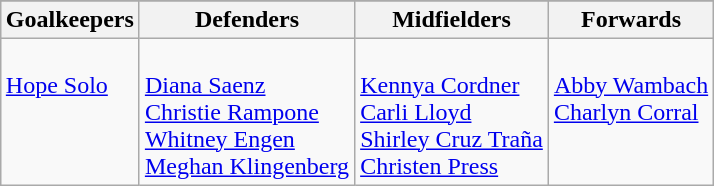<table class="wikitable" style="mArgin: 0 auto;">
<tr>
</tr>
<tr>
<th>Goalkeepers</th>
<th>Defenders</th>
<th>Midfielders</th>
<th>Forwards</th>
</tr>
<tr>
<td valign=top><br> <a href='#'>Hope Solo</a></td>
<td valign=top><br> <a href='#'>Diana Saenz</a><br> <a href='#'>Christie Rampone</a><br> <a href='#'>Whitney Engen</a><br> <a href='#'>Meghan Klingenberg</a></td>
<td valign=top><br> <a href='#'>Kennya Cordner</a><br> <a href='#'>Carli Lloyd</a><br> <a href='#'>Shirley Cruz Traña</a><br> <a href='#'>Christen Press</a></td>
<td valign=top><br> <a href='#'>Abby Wambach</a><br> <a href='#'>Charlyn Corral</a></td>
</tr>
</table>
